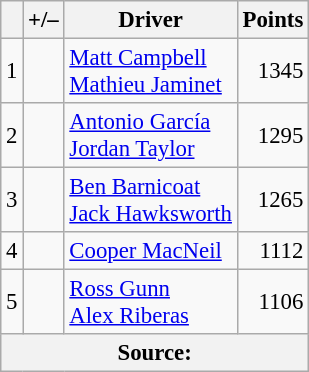<table class="wikitable" style="font-size: 95%;">
<tr>
<th scope="col"></th>
<th scope="col">+/–</th>
<th scope="col">Driver</th>
<th scope="col">Points</th>
</tr>
<tr>
<td align=center>1</td>
<td align="left"></td>
<td> <a href='#'>Matt Campbell</a><br> <a href='#'>Mathieu Jaminet</a></td>
<td align=right>1345</td>
</tr>
<tr>
<td align=center>2</td>
<td align="left"></td>
<td> <a href='#'>Antonio García</a><br> <a href='#'>Jordan Taylor</a></td>
<td align=right>1295</td>
</tr>
<tr>
<td align=center>3</td>
<td align="left"></td>
<td> <a href='#'>Ben Barnicoat</a><br> <a href='#'>Jack Hawksworth</a></td>
<td align=right>1265</td>
</tr>
<tr>
<td align=center>4</td>
<td align="left"></td>
<td> <a href='#'>Cooper MacNeil</a></td>
<td align=right>1112</td>
</tr>
<tr>
<td align=center>5</td>
<td align="left"></td>
<td> <a href='#'>Ross Gunn</a><br> <a href='#'>Alex Riberas</a></td>
<td align=right>1106</td>
</tr>
<tr>
<th colspan=5>Source:</th>
</tr>
</table>
